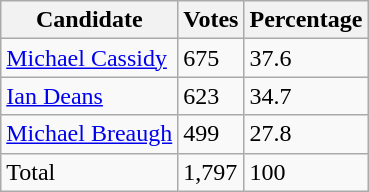<table class="wikitable">
<tr>
<th>Candidate</th>
<th>Votes</th>
<th>Percentage</th>
</tr>
<tr>
<td><a href='#'>Michael Cassidy</a></td>
<td>675</td>
<td>37.6</td>
</tr>
<tr>
<td><a href='#'>Ian Deans</a></td>
<td>623</td>
<td>34.7</td>
</tr>
<tr>
<td><a href='#'>Michael Breaugh</a></td>
<td>499</td>
<td>27.8</td>
</tr>
<tr>
<td>Total</td>
<td>1,797</td>
<td>100</td>
</tr>
</table>
